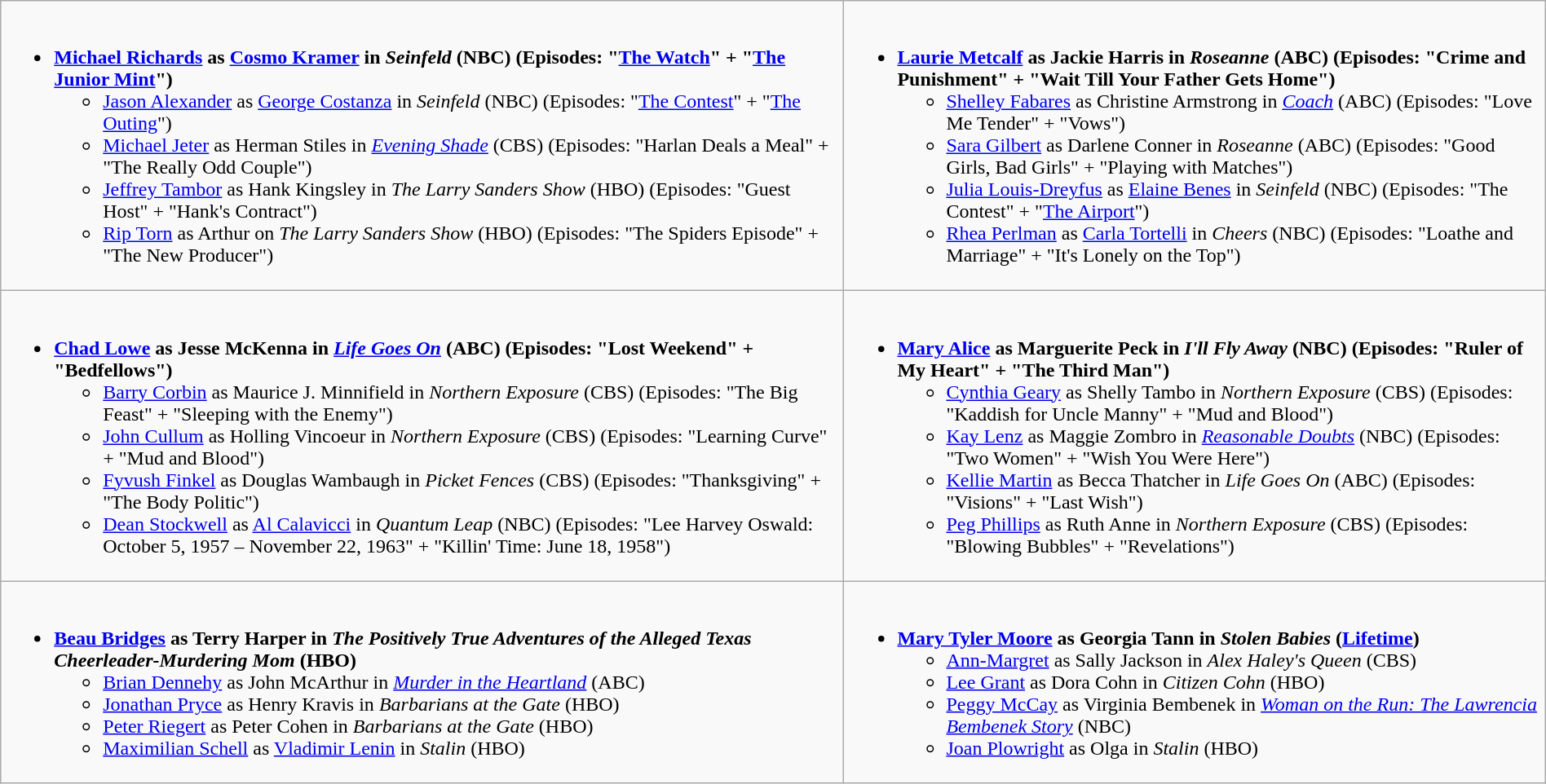<table class=wikitable width="100%">
<tr>
<td style="vertical-align:top;"><br><ul><li><strong><a href='#'>Michael Richards</a> as <a href='#'>Cosmo Kramer</a> in <em>Seinfeld</em> (NBC) (Episodes: "<a href='#'>The Watch</a>" + "<a href='#'>The Junior Mint</a>")</strong><ul><li><a href='#'>Jason Alexander</a> as <a href='#'>George Costanza</a> in <em>Seinfeld</em> (NBC) (Episodes: "<a href='#'>The Contest</a>" + "<a href='#'>The Outing</a>")</li><li><a href='#'>Michael Jeter</a> as Herman Stiles in <em><a href='#'>Evening Shade</a></em> (CBS) (Episodes: "Harlan Deals a Meal" + "The Really Odd Couple")</li><li><a href='#'>Jeffrey Tambor</a> as Hank Kingsley in <em>The Larry Sanders Show</em> (HBO) (Episodes: "Guest Host" + "Hank's Contract")</li><li><a href='#'>Rip Torn</a> as Arthur on <em>The Larry Sanders Show</em> (HBO) (Episodes: "The Spiders Episode" + "The New Producer")</li></ul></li></ul></td>
<td style="vertical-align:top;"><br><ul><li><strong><a href='#'>Laurie Metcalf</a> as Jackie Harris in <em>Roseanne</em> (ABC) (Episodes: "Crime and Punishment" + "Wait Till Your Father Gets Home")</strong><ul><li><a href='#'>Shelley Fabares</a> as Christine Armstrong in <em><a href='#'>Coach</a></em> (ABC) (Episodes: "Love Me Tender" + "Vows")</li><li><a href='#'>Sara Gilbert</a> as Darlene Conner in <em>Roseanne</em> (ABC) (Episodes: "Good Girls, Bad Girls" + "Playing with Matches")</li><li><a href='#'>Julia Louis-Dreyfus</a> as <a href='#'>Elaine Benes</a> in <em>Seinfeld</em> (NBC) (Episodes: "The Contest" + "<a href='#'>The Airport</a>")</li><li><a href='#'>Rhea Perlman</a> as <a href='#'>Carla Tortelli</a> in <em>Cheers</em> (NBC) (Episodes: "Loathe and Marriage" + "It's Lonely on the Top")</li></ul></li></ul></td>
</tr>
<tr>
<td style="vertical-align:top;"><br><ul><li><strong><a href='#'>Chad Lowe</a> as Jesse McKenna in <em><a href='#'>Life Goes On</a></em> (ABC) (Episodes: "Lost Weekend" + "Bedfellows")</strong><ul><li><a href='#'>Barry Corbin</a> as Maurice J. Minnifield in <em>Northern Exposure</em> (CBS) (Episodes: "The Big Feast" + "Sleeping with the Enemy")</li><li><a href='#'>John Cullum</a> as Holling Vincoeur in <em>Northern Exposure</em> (CBS) (Episodes: "Learning Curve" + "Mud and Blood")</li><li><a href='#'>Fyvush Finkel</a> as Douglas Wambaugh in <em>Picket Fences</em> (CBS) (Episodes: "Thanksgiving" + "The Body Politic")</li><li><a href='#'>Dean Stockwell</a> as <a href='#'>Al Calavicci</a> in <em>Quantum Leap</em> (NBC) (Episodes: "Lee Harvey Oswald: October 5, 1957 – November 22, 1963" + "Killin' Time: June 18, 1958")</li></ul></li></ul></td>
<td style="vertical-align:top;"><br><ul><li><strong><a href='#'>Mary Alice</a> as Marguerite Peck in <em>I'll Fly Away</em> (NBC) (Episodes: "Ruler of My Heart" + "The Third Man")</strong><ul><li><a href='#'>Cynthia Geary</a> as Shelly Tambo in <em>Northern Exposure</em> (CBS) (Episodes: "Kaddish for Uncle Manny" + "Mud and Blood")</li><li><a href='#'>Kay Lenz</a> as Maggie Zombro in <em><a href='#'>Reasonable Doubts</a></em> (NBC) (Episodes: "Two Women" + "Wish You Were Here")</li><li><a href='#'>Kellie Martin</a> as Becca Thatcher in <em>Life Goes On</em> (ABC) (Episodes: "Visions" + "Last Wish")</li><li><a href='#'>Peg Phillips</a> as Ruth Anne in <em>Northern Exposure</em> (CBS) (Episodes: "Blowing Bubbles" + "Revelations")</li></ul></li></ul></td>
</tr>
<tr>
<td style="vertical-align:top;"><br><ul><li><strong><a href='#'>Beau Bridges</a> as Terry Harper in <em>The Positively True Adventures of the Alleged Texas Cheerleader-Murdering Mom</em> (HBO)</strong><ul><li><a href='#'>Brian Dennehy</a> as John McArthur in <em><a href='#'>Murder in the Heartland</a></em> (ABC)</li><li><a href='#'>Jonathan Pryce</a> as Henry Kravis in <em>Barbarians at the Gate</em> (HBO)</li><li><a href='#'>Peter Riegert</a> as Peter Cohen in <em>Barbarians at the Gate</em> (HBO)</li><li><a href='#'>Maximilian Schell</a> as <a href='#'>Vladimir Lenin</a> in <em>Stalin</em> (HBO)</li></ul></li></ul></td>
<td style="vertical-align:top;"><br><ul><li><strong><a href='#'>Mary Tyler Moore</a> as Georgia Tann in <em>Stolen Babies</em> (<a href='#'>Lifetime</a>)</strong><ul><li><a href='#'>Ann-Margret</a> as Sally Jackson in <em>Alex Haley's Queen</em> (CBS)</li><li><a href='#'>Lee Grant</a> as Dora Cohn in <em>Citizen Cohn</em> (HBO)</li><li><a href='#'>Peggy McCay</a> as Virginia Bembenek in <em><a href='#'>Woman on the Run: The Lawrencia Bembenek Story</a></em> (NBC)</li><li><a href='#'>Joan Plowright</a> as Olga in <em>Stalin</em> (HBO)</li></ul></li></ul></td>
</tr>
</table>
